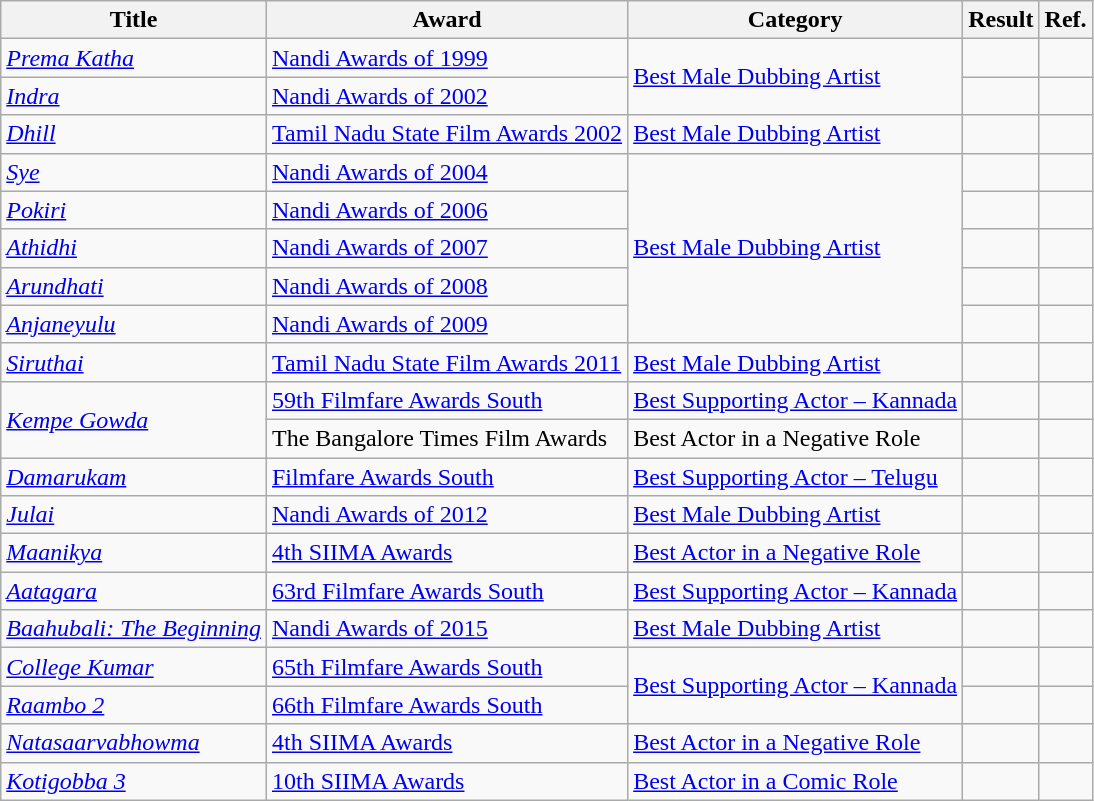<table class="wikitable sortable">
<tr>
<th>Title</th>
<th>Award</th>
<th>Category</th>
<th>Result</th>
<th>Ref.</th>
</tr>
<tr>
<td><em><a href='#'>Prema Katha</a></em></td>
<td><a href='#'>Nandi Awards of 1999</a></td>
<td rowspan="2"><a href='#'>Best Male Dubbing Artist</a></td>
<td></td>
<td></td>
</tr>
<tr>
<td><em><a href='#'>Indra</a></em></td>
<td><a href='#'>Nandi Awards of 2002</a></td>
<td></td>
<td></td>
</tr>
<tr>
<td><em><a href='#'>Dhill</a></em></td>
<td><a href='#'>Tamil Nadu State Film Awards 2002</a></td>
<td><a href='#'>Best Male Dubbing Artist</a></td>
<td></td>
<td></td>
</tr>
<tr>
<td><em><a href='#'>Sye</a></em></td>
<td><a href='#'>Nandi Awards of 2004</a></td>
<td rowspan="5"><a href='#'>Best Male Dubbing Artist</a></td>
<td></td>
<td></td>
</tr>
<tr>
<td><em><a href='#'>Pokiri</a></em></td>
<td><a href='#'>Nandi Awards of 2006</a></td>
<td></td>
<td></td>
</tr>
<tr>
<td><em><a href='#'>Athidhi</a></em></td>
<td><a href='#'>Nandi Awards of 2007</a></td>
<td></td>
<td></td>
</tr>
<tr>
<td><em><a href='#'>Arundhati</a></em></td>
<td><a href='#'>Nandi Awards of 2008</a></td>
<td></td>
<td></td>
</tr>
<tr>
<td><em><a href='#'>Anjaneyulu</a></em></td>
<td><a href='#'>Nandi Awards of 2009</a></td>
<td></td>
<td></td>
</tr>
<tr>
<td><em><a href='#'>Siruthai</a></em></td>
<td><a href='#'>Tamil Nadu State Film Awards 2011</a></td>
<td><a href='#'>Best Male Dubbing Artist</a></td>
<td></td>
<td></td>
</tr>
<tr>
<td rowspan=2><em><a href='#'>Kempe Gowda</a></em></td>
<td><a href='#'>59th Filmfare Awards South</a></td>
<td><a href='#'>Best Supporting Actor – Kannada</a></td>
<td></td>
<td></td>
</tr>
<tr>
<td>The Bangalore Times Film Awards</td>
<td>Best Actor in a Negative Role</td>
<td></td>
<td></td>
</tr>
<tr>
<td><em><a href='#'>Damarukam</a></em></td>
<td><a href='#'>Filmfare Awards South</a></td>
<td><a href='#'>Best Supporting Actor – Telugu</a></td>
<td></td>
<td></td>
</tr>
<tr>
<td><em><a href='#'>Julai</a></em></td>
<td><a href='#'>Nandi Awards of 2012</a></td>
<td><a href='#'>Best Male Dubbing Artist</a></td>
<td></td>
<td></td>
</tr>
<tr>
<td><em><a href='#'>Maanikya</a></em></td>
<td><a href='#'>4th SIIMA Awards</a></td>
<td><a href='#'>Best Actor in a Negative Role</a></td>
<td></td>
<td></td>
</tr>
<tr>
<td><em><a href='#'>Aatagara</a></em></td>
<td><a href='#'>63rd Filmfare Awards South</a></td>
<td><a href='#'>Best Supporting Actor – Kannada</a></td>
<td></td>
<td></td>
</tr>
<tr>
<td><em><a href='#'>Baahubali: The Beginning</a></em></td>
<td><a href='#'>Nandi Awards of 2015</a></td>
<td><a href='#'>Best Male Dubbing Artist</a></td>
<td></td>
<td></td>
</tr>
<tr>
<td><em><a href='#'>College Kumar</a></em></td>
<td><a href='#'>65th Filmfare Awards South</a></td>
<td rowspan="2"><a href='#'>Best Supporting Actor – Kannada</a></td>
<td></td>
<td></td>
</tr>
<tr>
<td><em><a href='#'>Raambo 2</a></em></td>
<td><a href='#'>66th Filmfare Awards South</a></td>
<td></td>
<td></td>
</tr>
<tr>
<td><em><a href='#'>Natasaarvabhowma</a></em></td>
<td><a href='#'>4th SIIMA Awards</a></td>
<td><a href='#'>Best Actor in a Negative Role</a></td>
<td></td>
<td></td>
</tr>
<tr>
<td><em><a href='#'>Kotigobba 3</a></em></td>
<td><a href='#'>10th SIIMA Awards</a></td>
<td><a href='#'>Best Actor in a Comic Role</a></td>
<td></td>
<td></td>
</tr>
</table>
